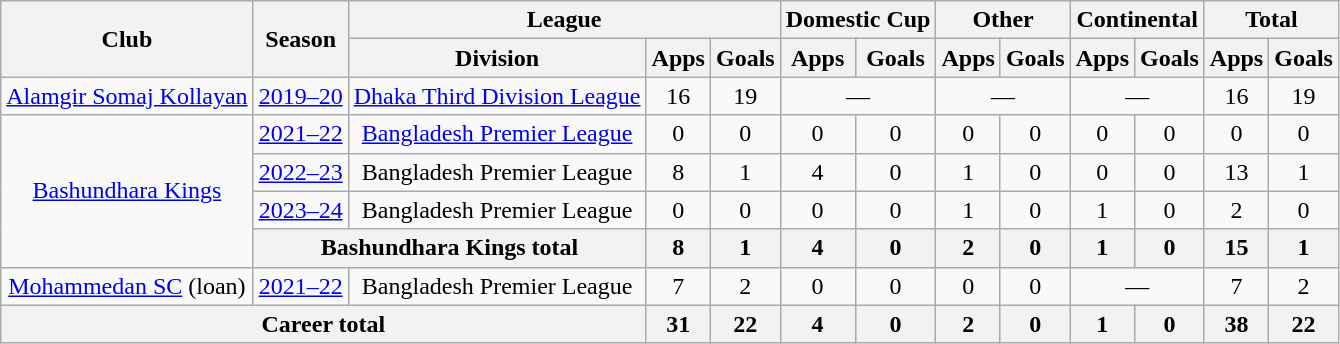<table class="wikitable" style="text-align:center">
<tr>
<th rowspan="2">Club</th>
<th rowspan="2">Season</th>
<th colspan="3">League</th>
<th colspan="2">Domestic Cup</th>
<th colspan="2">Other</th>
<th colspan="2">Continental</th>
<th colspan="2">Total</th>
</tr>
<tr>
<th>Division</th>
<th>Apps</th>
<th>Goals</th>
<th>Apps</th>
<th>Goals</th>
<th>Apps</th>
<th>Goals</th>
<th>Apps</th>
<th>Goals</th>
<th>Apps</th>
<th>Goals</th>
</tr>
<tr>
<td><a href='#'>Alamgir Somaj Kollayan</a></td>
<td><a href='#'>2019–20</a></td>
<td><a href='#'>Dhaka Third Division League</a></td>
<td>16</td>
<td>19</td>
<td colspan="2">—</td>
<td colspan="2">—</td>
<td colspan="2">—</td>
<td>16</td>
<td>19</td>
</tr>
<tr>
<td rowspan=4><a href='#'>Bashundhara Kings</a></td>
<td><a href='#'>2021–22</a></td>
<td><a href='#'>Bangladesh Premier League</a></td>
<td>0</td>
<td>0</td>
<td>0</td>
<td>0</td>
<td>0</td>
<td>0</td>
<td>0</td>
<td>0</td>
<td>0</td>
<td>0</td>
</tr>
<tr>
<td><a href='#'>2022–23</a></td>
<td>Bangladesh Premier League</td>
<td>8</td>
<td>1</td>
<td>4</td>
<td>0</td>
<td>1</td>
<td>0</td>
<td>0</td>
<td>0</td>
<td>13</td>
<td>1</td>
</tr>
<tr>
<td><a href='#'>2023–24</a></td>
<td>Bangladesh Premier League</td>
<td>0</td>
<td>0</td>
<td>0</td>
<td>0</td>
<td>1</td>
<td>0</td>
<td>1</td>
<td>0</td>
<td>2</td>
<td>0</td>
</tr>
<tr>
<th colspan="2">Bashundhara Kings total</th>
<th>8</th>
<th>1</th>
<th>4</th>
<th>0</th>
<th>2</th>
<th>0</th>
<th>1</th>
<th>0</th>
<th>15</th>
<th>1</th>
</tr>
<tr>
<td><a href='#'>Mohammedan SC</a> (loan)</td>
<td><a href='#'>2021–22</a></td>
<td>Bangladesh Premier League</td>
<td>7</td>
<td>2</td>
<td>0</td>
<td>0</td>
<td>0</td>
<td>0</td>
<td colspan="2">—</td>
<td>7</td>
<td>2</td>
</tr>
<tr>
<th colspan="3">Career total</th>
<th>31</th>
<th>22</th>
<th>4</th>
<th>0</th>
<th>2</th>
<th>0</th>
<th>1</th>
<th>0</th>
<th>38</th>
<th>22</th>
</tr>
</table>
